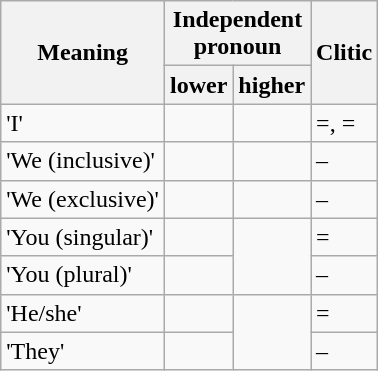<table class="wikitable">
<tr>
<th rowspan="2">Meaning</th>
<th colspan="2">Independent<br>pronoun</th>
<th rowspan="2">Clitic</th>
</tr>
<tr>
<th>lower</th>
<th>higher</th>
</tr>
<tr>
<td> 'I'</td>
<td></td>
<td></td>
<td>=, =</td>
</tr>
<tr>
<td> 'We (inclusive)'</td>
<td></td>
<td></td>
<td>–</td>
</tr>
<tr>
<td> 'We (exclusive)'</td>
<td></td>
<td></td>
<td>–</td>
</tr>
<tr>
<td> 'You (singular)'</td>
<td></td>
<td rowspan="2"></td>
<td>=</td>
</tr>
<tr>
<td> 'You (plural)'</td>
<td></td>
<td>–</td>
</tr>
<tr>
<td> 'He/she'</td>
<td></td>
<td rowspan="2"></td>
<td>=</td>
</tr>
<tr>
<td> 'They'</td>
<td></td>
<td>–</td>
</tr>
</table>
